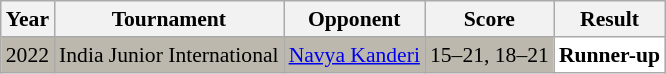<table class="sortable wikitable" style="font-size: 90%;">
<tr>
<th>Year</th>
<th>Tournament</th>
<th>Opponent</th>
<th>Score</th>
<th>Result</th>
</tr>
<tr style="background:#BDB8AD">
<td align="center">2022</td>
<td align="left">India Junior International</td>
<td align="left"> <a href='#'>Navya Kanderi</a></td>
<td align="left">15–21, 18–21</td>
<td style="text-align:left; background:white"> <strong>Runner-up</strong></td>
</tr>
</table>
